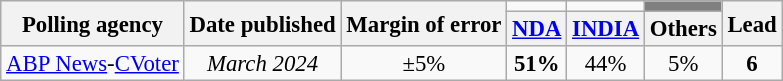<table class="wikitable sortable" style="text-align:center;font-size:95%;line-height:16px">
<tr>
<th rowspan="2">Polling agency</th>
<th rowspan="2">Date published</th>
<th rowspan="2">Margin of error</th>
<td bgcolor=></td>
<td bgcolor=></td>
<td bgcolor=grey></td>
<th rowspan="2">Lead</th>
</tr>
<tr>
<th><a href='#'>NDA</a></th>
<th><a href='#'>INDIA</a></th>
<th>Others</th>
</tr>
<tr>
<td><a href='#'>ABP News</a>-<a href='#'>CVoter</a></td>
<td><em>March 2024</em></td>
<td>±5%</td>
<td bgcolor=><strong>51%</strong></td>
<td>44%</td>
<td>5%</td>
<td bgcolor=><strong>6</strong></td>
</tr>
</table>
